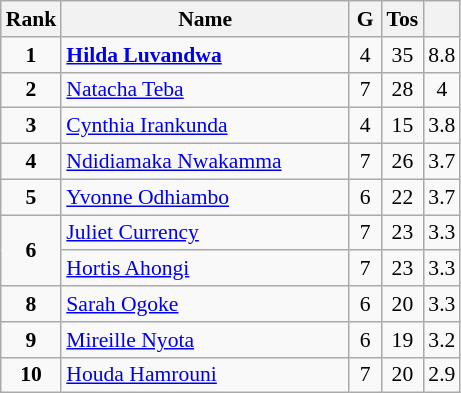<table class="wikitable" style="text-align:center; font-size:90%;">
<tr>
<th width=10px>Rank</th>
<th width=185px>Name</th>
<th width=15px>G</th>
<th width=10px>Tos</th>
<th width=10px></th>
</tr>
<tr>
<td><strong>1</strong></td>
<td align=left> <strong><a href='#'>Hilda Luvandwa</a></strong></td>
<td>4</td>
<td>35</td>
<td>8.8</td>
</tr>
<tr>
<td><strong>2</strong></td>
<td align=left> <a href='#'>Natacha Teba</a></td>
<td>7</td>
<td>28</td>
<td>4</td>
</tr>
<tr>
<td><strong>3</strong></td>
<td align=left> <a href='#'>Cynthia Irankunda</a></td>
<td>4</td>
<td>15</td>
<td>3.8</td>
</tr>
<tr>
<td><strong>4</strong></td>
<td align=left> <a href='#'>Ndidiamaka Nwakamma</a></td>
<td>7</td>
<td>26</td>
<td>3.7</td>
</tr>
<tr>
<td><strong>5</strong></td>
<td align=left> <a href='#'>Yvonne Odhiambo</a></td>
<td>6</td>
<td>22</td>
<td>3.7</td>
</tr>
<tr>
<td rowspan=2><strong>6</strong></td>
<td align=left> <a href='#'>Juliet Currency</a></td>
<td>7</td>
<td>23</td>
<td>3.3</td>
</tr>
<tr>
<td align=left> <a href='#'>Hortis Ahongi</a></td>
<td>7</td>
<td>23</td>
<td>3.3</td>
</tr>
<tr>
<td><strong>8</strong></td>
<td align=left> <a href='#'>Sarah Ogoke</a></td>
<td>6</td>
<td>20</td>
<td>3.3</td>
</tr>
<tr>
<td><strong>9</strong></td>
<td align=left> <a href='#'>Mireille Nyota</a></td>
<td>6</td>
<td>19</td>
<td>3.2</td>
</tr>
<tr>
<td><strong>10</strong></td>
<td align=left> <a href='#'>Houda Hamrouni</a></td>
<td>7</td>
<td>20</td>
<td>2.9</td>
</tr>
</table>
